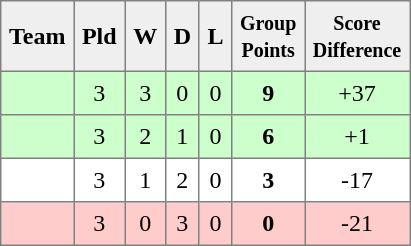<table style=border-collapse:collapse border=1 cellspacing=0 cellpadding=5>
<tr align=center bgcolor=#efefef>
<th>Team</th>
<th>Pld</th>
<th>W</th>
<th>D</th>
<th>L</th>
<th><small>Group<br>Points</small></th>
<th><small>Score<br>Difference</small></th>
</tr>
<tr align=center style="background:#cfc;">
<td style="text-align:left;"> </td>
<td>3</td>
<td>3</td>
<td>0</td>
<td>0</td>
<td><strong>9</strong></td>
<td>+37</td>
</tr>
<tr align=center style="background:#cfc;">
<td style="text-align:left;"> </td>
<td>3</td>
<td>2</td>
<td>1</td>
<td>0</td>
<td><strong>6</strong></td>
<td>+1</td>
</tr>
<tr align=center style="background:#ffffff;">
<td style="text-align:left;"> </td>
<td>3</td>
<td>1</td>
<td>2</td>
<td>0</td>
<td><strong>3</strong></td>
<td>-17</td>
</tr>
<tr align=center style="background:#ffcccc;">
<td style="text-align:left;"> </td>
<td>3</td>
<td>0</td>
<td>3</td>
<td>0</td>
<td><strong>0</strong></td>
<td>-21</td>
</tr>
</table>
